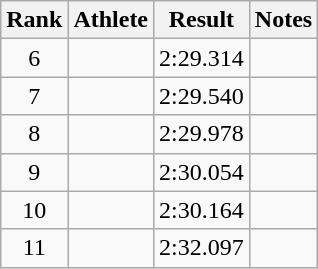<table class="wikitable" style="text-align:center">
<tr>
<th>Rank</th>
<th>Athlete</th>
<th>Result</th>
<th>Notes</th>
</tr>
<tr>
<td>6</td>
<td align=left></td>
<td>2:29.314</td>
<td></td>
</tr>
<tr>
<td>7</td>
<td align=left></td>
<td>2:29.540</td>
<td></td>
</tr>
<tr>
<td>8</td>
<td align=left></td>
<td>2:29.978</td>
<td></td>
</tr>
<tr>
<td>9</td>
<td align=left></td>
<td>2:30.054</td>
<td></td>
</tr>
<tr>
<td>10</td>
<td align=left></td>
<td>2:30.164</td>
<td></td>
</tr>
<tr>
<td>11</td>
<td align=left></td>
<td>2:32.097</td>
<td></td>
</tr>
</table>
